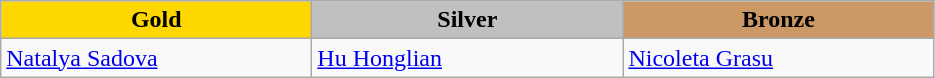<table class="wikitable" style="text-align:left">
<tr align="center">
<td width=200 bgcolor=gold><strong>Gold</strong></td>
<td width=200 bgcolor=silver><strong>Silver</strong></td>
<td width=200 bgcolor=CC9966><strong>Bronze</strong></td>
</tr>
<tr>
<td><a href='#'>Natalya Sadova</a><br><em></em></td>
<td><a href='#'>Hu Honglian</a><br><em></em></td>
<td><a href='#'>Nicoleta Grasu</a><br><em></em></td>
</tr>
</table>
